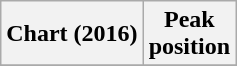<table class="wikitable sortable plainrowheaders" style="text-align:center">
<tr>
<th scope="col">Chart (2016)</th>
<th scope="col">Peak<br> position</th>
</tr>
<tr>
</tr>
</table>
